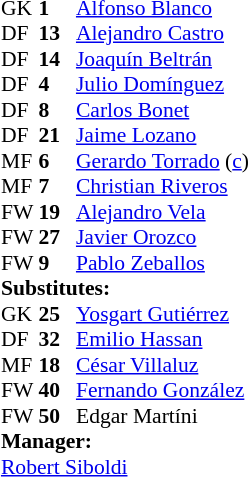<table cellspacing="0" cellpadding="0" style="font-size:90%; margin:0.2em auto;">
<tr>
<th width="25"></th>
<th width="25"></th>
</tr>
<tr>
<td>GK</td>
<td><strong>1</strong></td>
<td> <a href='#'>Alfonso Blanco</a></td>
</tr>
<tr>
<td>DF</td>
<td><strong>13</strong></td>
<td> <a href='#'>Alejandro Castro</a></td>
</tr>
<tr>
<td>DF</td>
<td><strong>14</strong></td>
<td> <a href='#'>Joaquín Beltrán</a></td>
</tr>
<tr>
<td>DF</td>
<td><strong>4</strong></td>
<td> <a href='#'>Julio Domínguez</a></td>
</tr>
<tr>
<td>DF</td>
<td><strong>8</strong></td>
<td> <a href='#'>Carlos Bonet</a></td>
<td></td>
<td></td>
</tr>
<tr>
<td>DF</td>
<td><strong>21</strong></td>
<td> <a href='#'>Jaime Lozano</a></td>
</tr>
<tr>
<td>MF</td>
<td><strong>6</strong></td>
<td> <a href='#'>Gerardo Torrado</a> (<a href='#'>c</a>)</td>
<td></td>
</tr>
<tr>
<td>MF</td>
<td><strong>7</strong></td>
<td> <a href='#'>Christian Riveros</a></td>
<td></td>
<td></td>
</tr>
<tr>
<td>FW</td>
<td><strong>19</strong></td>
<td> <a href='#'>Alejandro Vela</a></td>
</tr>
<tr>
<td>FW</td>
<td><strong>27</strong></td>
<td> <a href='#'>Javier Orozco</a></td>
</tr>
<tr>
<td>FW</td>
<td><strong>9</strong></td>
<td> <a href='#'>Pablo Zeballos</a></td>
<td></td>
<td></td>
</tr>
<tr>
<td colspan=3><strong>Substitutes:</strong></td>
</tr>
<tr>
<td>GK</td>
<td><strong>25</strong></td>
<td> <a href='#'>Yosgart Gutiérrez</a></td>
</tr>
<tr>
<td>DF</td>
<td><strong>32</strong></td>
<td> <a href='#'>Emilio Hassan</a></td>
</tr>
<tr>
<td>MF</td>
<td><strong>18</strong></td>
<td> <a href='#'>César Villaluz</a></td>
<td></td>
<td></td>
</tr>
<tr>
<td>FW</td>
<td><strong>40</strong></td>
<td> <a href='#'>Fernando González</a></td>
<td></td>
<td></td>
</tr>
<tr>
<td>FW</td>
<td><strong>50</strong></td>
<td> Edgar Martíni</td>
<td></td>
<td></td>
</tr>
<tr>
<td colspan=3><strong>Manager:</strong></td>
</tr>
<tr>
<td colspan=4> <a href='#'>Robert Siboldi</a></td>
</tr>
</table>
